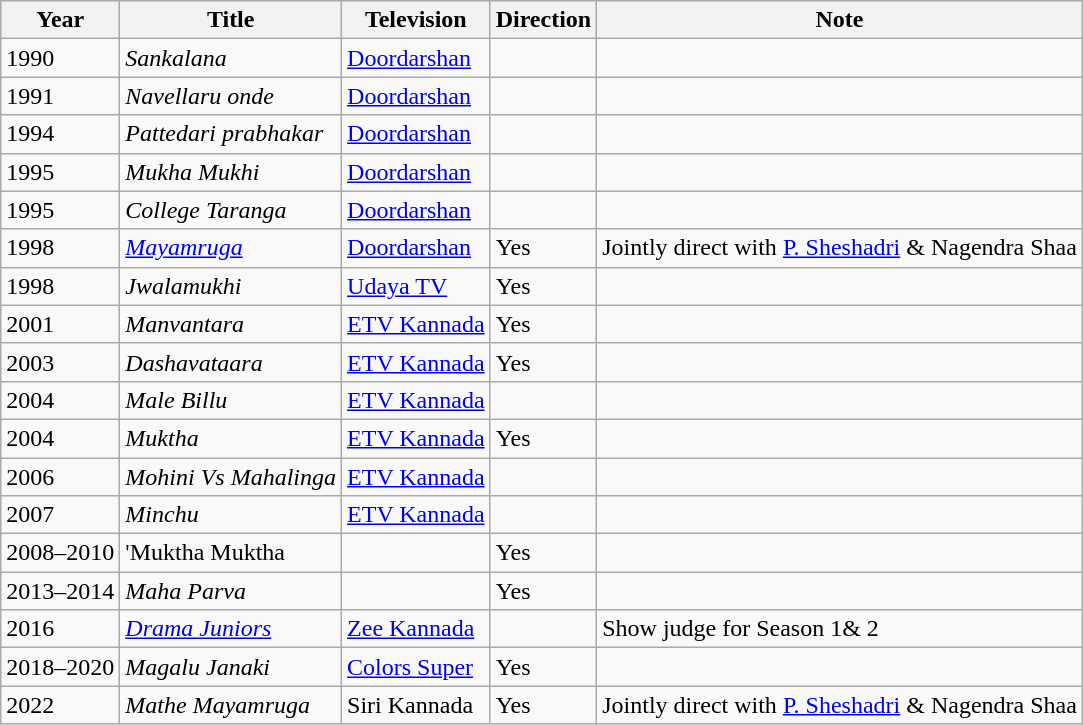<table class="wikitable sortable">
<tr>
<th>Year</th>
<th>Title</th>
<th>Television</th>
<th>Direction</th>
<th>Note</th>
</tr>
<tr>
<td>1990</td>
<td><em>Sankalana</em></td>
<td><a href='#'>Doordarshan</a></td>
<td></td>
<td></td>
</tr>
<tr>
<td>1991</td>
<td><em>Navellaru onde</em></td>
<td><a href='#'>Doordarshan</a></td>
<td></td>
<td></td>
</tr>
<tr>
<td>1994</td>
<td><em>Pattedari prabhakar</em></td>
<td><a href='#'>Doordarshan</a></td>
<td></td>
<td></td>
</tr>
<tr>
<td>1995</td>
<td><em>Mukha Mukhi</em></td>
<td><a href='#'>Doordarshan</a></td>
<td></td>
<td></td>
</tr>
<tr>
<td>1995</td>
<td><em>College Taranga</em></td>
<td><a href='#'>Doordarshan</a></td>
<td></td>
<td></td>
</tr>
<tr>
<td>1998</td>
<td><em><a href='#'>Mayamruga</a></em></td>
<td><a href='#'>Doordarshan</a></td>
<td>Yes</td>
<td>Jointly direct with <a href='#'>P. Sheshadri</a> & Nagendra Shaa</td>
</tr>
<tr>
<td>1998</td>
<td><em>Jwalamukhi</em></td>
<td><a href='#'>Udaya TV</a></td>
<td>Yes</td>
<td></td>
</tr>
<tr>
<td>2001</td>
<td><em>Manvantara</em></td>
<td><a href='#'>ETV Kannada</a></td>
<td>Yes</td>
<td></td>
</tr>
<tr>
<td>2003</td>
<td><em>Dashavataara</em></td>
<td><a href='#'>ETV Kannada</a></td>
<td>Yes</td>
<td></td>
</tr>
<tr>
<td>2004</td>
<td><em>Male Billu</em></td>
<td><a href='#'>ETV Kannada</a></td>
<td></td>
<td></td>
</tr>
<tr>
<td>2004</td>
<td><em>Muktha</em></td>
<td><a href='#'>ETV Kannada</a></td>
<td>Yes</td>
<td></td>
</tr>
<tr>
<td>2006</td>
<td><em>Mohini Vs Mahalinga</em></td>
<td><a href='#'>ETV Kannada</a></td>
<td></td>
<td></td>
</tr>
<tr>
<td>2007</td>
<td><em>Minchu</em></td>
<td><a href='#'>ETV Kannada</a></td>
<td></td>
<td></td>
</tr>
<tr>
<td>2008–2010</td>
<td>'Muktha Muktha</td>
<td></td>
<td>Yes</td>
</tr>
<tr>
<td>2013–2014</td>
<td><em>Maha Parva</em></td>
<td></td>
<td>Yes</td>
<td></td>
</tr>
<tr>
<td>2016</td>
<td><em><a href='#'>Drama Juniors</a></em></td>
<td><a href='#'>Zee Kannada</a></td>
<td></td>
<td>Show judge for Season 1& 2</td>
</tr>
<tr>
<td>2018–2020</td>
<td><em>Magalu Janaki</em></td>
<td><a href='#'>Colors Super</a></td>
<td>Yes</td>
<td></td>
</tr>
<tr>
<td>2022</td>
<td><em>Mathe Mayamruga</em></td>
<td>Siri Kannada</td>
<td>Yes</td>
<td>Jointly direct with <a href='#'>P. Sheshadri</a> & Nagendra Shaa</td>
</tr>
</table>
